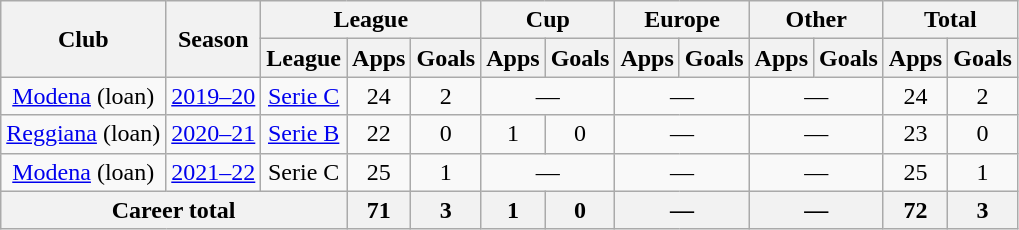<table class="wikitable" style="text-align: center;">
<tr>
<th rowspan="2">Club</th>
<th rowspan="2">Season</th>
<th colspan="3">League</th>
<th colspan="2">Cup</th>
<th colspan="2">Europe</th>
<th colspan="2">Other</th>
<th colspan="2">Total</th>
</tr>
<tr>
<th>League</th>
<th>Apps</th>
<th>Goals</th>
<th>Apps</th>
<th>Goals</th>
<th>Apps</th>
<th>Goals</th>
<th>Apps</th>
<th>Goals</th>
<th>Apps</th>
<th>Goals</th>
</tr>
<tr>
<td><a href='#'>Modena</a> (loan)</td>
<td><a href='#'>2019–20</a></td>
<td><a href='#'>Serie C</a></td>
<td>24</td>
<td>2</td>
<td colspan="2">—</td>
<td colspan="2">—</td>
<td colspan="2">—</td>
<td>24</td>
<td>2</td>
</tr>
<tr>
<td><a href='#'>Reggiana</a> (loan)</td>
<td><a href='#'>2020–21</a></td>
<td><a href='#'>Serie B</a></td>
<td>22</td>
<td>0</td>
<td>1</td>
<td>0</td>
<td colspan="2">—</td>
<td colspan="2">—</td>
<td>23</td>
<td>0</td>
</tr>
<tr>
<td><a href='#'>Modena</a> (loan)</td>
<td><a href='#'>2021–22</a></td>
<td>Serie C</td>
<td>25</td>
<td>1</td>
<td colspan="2">—</td>
<td colspan="2">—</td>
<td colspan="2">—</td>
<td>25</td>
<td>1</td>
</tr>
<tr>
<th colspan="3">Career total</th>
<th>71</th>
<th>3</th>
<th>1</th>
<th>0</th>
<th colspan="2">—</th>
<th colspan="2">—</th>
<th>72</th>
<th>3</th>
</tr>
</table>
